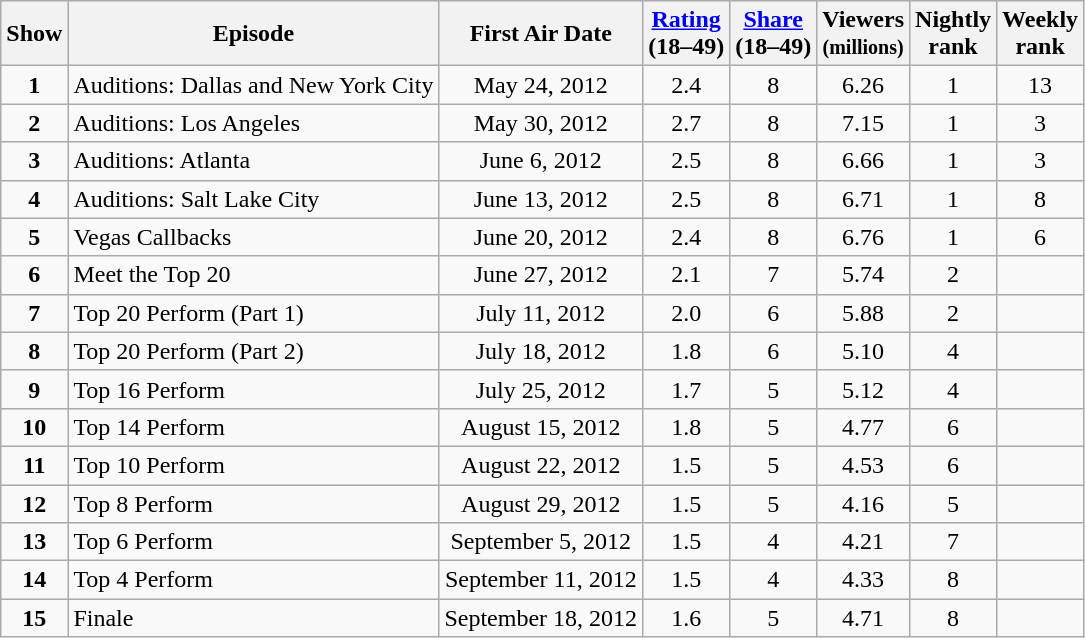<table class="wikitable" style="text-align:center">
<tr>
<th>Show</th>
<th>Episode</th>
<th>First Air Date</th>
<th><a href='#'>Rating</a><br>(18–49)</th>
<th><a href='#'>Share</a><br>(18–49)</th>
<th>Viewers<br><small>(millions)</small></th>
<th>Nightly<br>rank</th>
<th>Weekly<br>rank</th>
</tr>
<tr>
<td><strong>1</strong></td>
<td style="text-align:left;">Auditions: Dallas and New York City</td>
<td>May 24, 2012</td>
<td>2.4</td>
<td>8</td>
<td>6.26</td>
<td>1</td>
<td>13</td>
</tr>
<tr>
<td><strong>2</strong></td>
<td style="text-align:left;">Auditions: Los Angeles</td>
<td>May 30, 2012</td>
<td>2.7</td>
<td>8</td>
<td>7.15</td>
<td>1</td>
<td>3</td>
</tr>
<tr>
<td><strong>3</strong></td>
<td style="text-align:left;">Auditions: Atlanta</td>
<td>June 6, 2012</td>
<td>2.5</td>
<td>8</td>
<td>6.66</td>
<td>1</td>
<td>3</td>
</tr>
<tr>
<td><strong>4</strong></td>
<td style="text-align:left;">Auditions: Salt Lake City</td>
<td>June 13, 2012</td>
<td>2.5</td>
<td>8</td>
<td>6.71</td>
<td>1</td>
<td>8</td>
</tr>
<tr>
<td><strong>5</strong></td>
<td style="text-align:left;">Vegas Callbacks</td>
<td>June 20, 2012</td>
<td>2.4</td>
<td>8</td>
<td>6.76</td>
<td>1</td>
<td>6</td>
</tr>
<tr>
<td><strong>6</strong></td>
<td style="text-align:left;">Meet the Top 20</td>
<td>June 27, 2012</td>
<td>2.1</td>
<td>7</td>
<td>5.74</td>
<td>2</td>
<td></td>
</tr>
<tr>
<td><strong>7</strong></td>
<td style="text-align:left;">Top 20 Perform (Part 1)</td>
<td>July 11, 2012</td>
<td>2.0</td>
<td>6</td>
<td>5.88</td>
<td>2</td>
<td></td>
</tr>
<tr>
<td><strong>8</strong></td>
<td style="text-align:left;">Top 20 Perform (Part 2)</td>
<td>July 18, 2012</td>
<td>1.8</td>
<td>6</td>
<td>5.10</td>
<td>4</td>
<td></td>
</tr>
<tr>
<td><strong>9</strong></td>
<td style="text-align:left;">Top 16 Perform</td>
<td>July 25, 2012</td>
<td>1.7</td>
<td>5</td>
<td>5.12</td>
<td>4</td>
<td></td>
</tr>
<tr>
<td><strong>10</strong></td>
<td style="text-align:left;">Top 14 Perform</td>
<td>August 15, 2012</td>
<td>1.8</td>
<td>5</td>
<td>4.77</td>
<td>6</td>
<td></td>
</tr>
<tr>
<td><strong>11</strong></td>
<td style="text-align:left;">Top 10 Perform</td>
<td>August 22, 2012</td>
<td>1.5</td>
<td>5</td>
<td>4.53</td>
<td>6</td>
<td></td>
</tr>
<tr>
<td><strong>12</strong></td>
<td style="text-align:left;">Top 8 Perform</td>
<td>August 29, 2012</td>
<td>1.5</td>
<td>5</td>
<td>4.16</td>
<td>5</td>
<td></td>
</tr>
<tr>
<td><strong>13</strong></td>
<td style="text-align:left;">Top 6 Perform</td>
<td>September 5, 2012</td>
<td>1.5</td>
<td>4</td>
<td>4.21</td>
<td>7</td>
<td></td>
</tr>
<tr>
<td><strong>14</strong></td>
<td style="text-align:left;">Top 4 Perform</td>
<td>September 11, 2012</td>
<td>1.5</td>
<td>4</td>
<td>4.33</td>
<td>8</td>
<td></td>
</tr>
<tr>
<td><strong>15</strong></td>
<td style="text-align:left;">Finale</td>
<td>September 18, 2012</td>
<td>1.6</td>
<td>5</td>
<td>4.71</td>
<td>8</td>
<td></td>
</tr>
</table>
